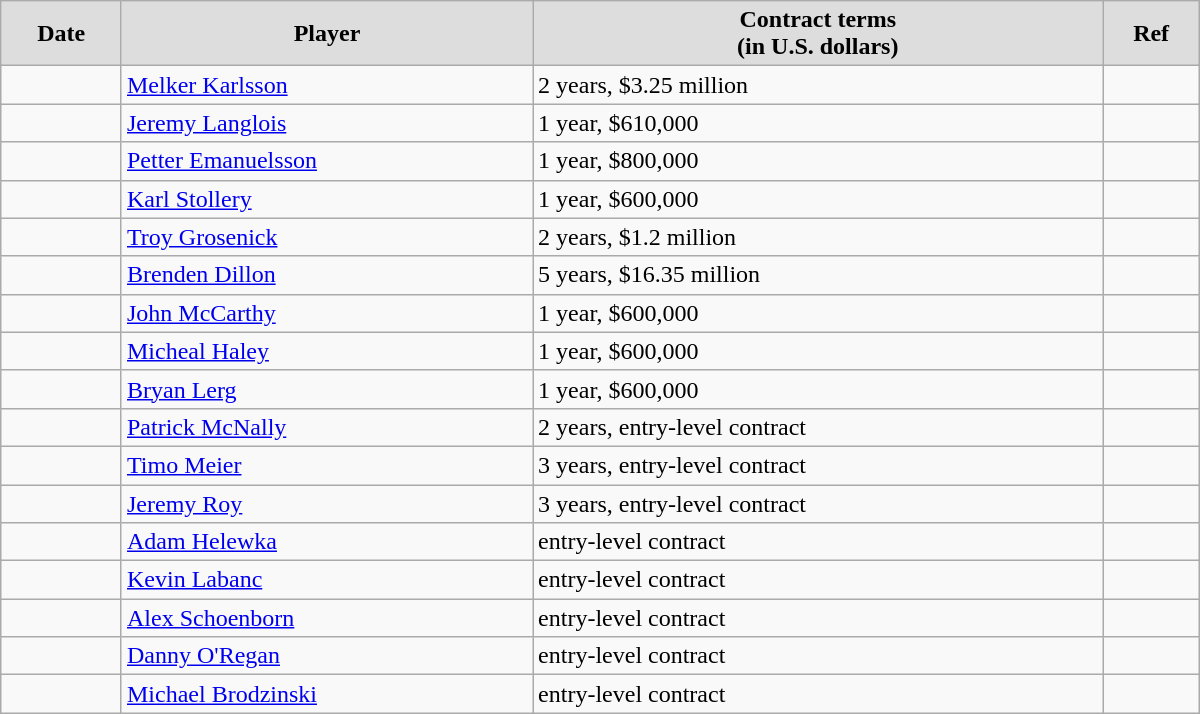<table class="wikitable" style="border-collapse: collapse; width: 50em; padding: 3;">
<tr align="center" bgcolor="#dddddd">
<td><strong>Date</strong></td>
<td><strong>Player</strong></td>
<td><strong>Contract terms</strong><br><strong>(in U.S. dollars)</strong></td>
<td><strong>Ref</strong></td>
</tr>
<tr>
<td></td>
<td><a href='#'>Melker Karlsson</a></td>
<td>2 years, $3.25 million</td>
<td></td>
</tr>
<tr>
<td></td>
<td><a href='#'>Jeremy Langlois</a></td>
<td>1 year, $610,000</td>
<td></td>
</tr>
<tr>
<td></td>
<td><a href='#'>Petter Emanuelsson</a></td>
<td>1 year, $800,000</td>
<td></td>
</tr>
<tr>
<td></td>
<td><a href='#'>Karl Stollery</a></td>
<td>1 year, $600,000</td>
<td></td>
</tr>
<tr>
<td></td>
<td><a href='#'>Troy Grosenick</a></td>
<td>2 years, $1.2 million</td>
<td></td>
</tr>
<tr>
<td></td>
<td><a href='#'>Brenden Dillon</a></td>
<td>5 years, $16.35 million</td>
<td></td>
</tr>
<tr>
<td></td>
<td><a href='#'>John McCarthy</a></td>
<td>1 year, $600,000</td>
<td></td>
</tr>
<tr>
<td></td>
<td><a href='#'>Micheal Haley</a></td>
<td>1 year, $600,000</td>
<td></td>
</tr>
<tr>
<td></td>
<td><a href='#'>Bryan Lerg</a></td>
<td>1 year, $600,000</td>
<td></td>
</tr>
<tr>
<td></td>
<td><a href='#'>Patrick McNally</a></td>
<td>2 years, entry-level contract</td>
<td></td>
</tr>
<tr>
<td></td>
<td><a href='#'>Timo Meier</a></td>
<td>3 years, entry-level contract</td>
<td></td>
</tr>
<tr>
<td></td>
<td><a href='#'>Jeremy Roy</a></td>
<td>3 years, entry-level contract</td>
<td></td>
</tr>
<tr>
<td></td>
<td><a href='#'>Adam Helewka</a></td>
<td>entry-level contract</td>
<td></td>
</tr>
<tr>
<td></td>
<td><a href='#'>Kevin Labanc</a></td>
<td>entry-level contract</td>
<td></td>
</tr>
<tr>
<td></td>
<td><a href='#'>Alex Schoenborn</a></td>
<td>entry-level contract</td>
<td></td>
</tr>
<tr>
<td></td>
<td><a href='#'>Danny O'Regan</a></td>
<td>entry-level contract</td>
<td></td>
</tr>
<tr>
<td></td>
<td><a href='#'>Michael Brodzinski</a></td>
<td>entry-level contract</td>
<td></td>
</tr>
</table>
